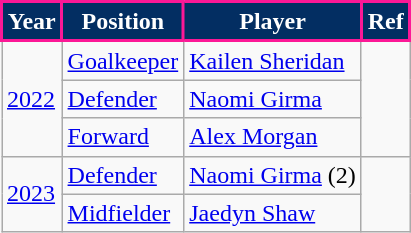<table class="wikitable">
<tr>
<th style="background:#032E62; color:white; border:2px solid #FC1896;" scope="col">Year</th>
<th style="background:#032E62; color:white; border:2px solid #FC1896;" scope="col">Position</th>
<th style="background:#032E62; color:white; border:2px solid #FC1896;" scope="col">Player</th>
<th style="background:#032E62; color:white; border:2px solid #FC1896;" scope="col">Ref</th>
</tr>
<tr>
<td rowspan="3"><a href='#'>2022</a></td>
<td><a href='#'>Goalkeeper</a></td>
<td> <a href='#'>Kailen Sheridan</a></td>
<td rowspan="3"></td>
</tr>
<tr>
<td><a href='#'>Defender</a></td>
<td> <a href='#'>Naomi Girma</a></td>
</tr>
<tr>
<td><a href='#'>Forward</a></td>
<td> <a href='#'>Alex Morgan</a></td>
</tr>
<tr>
<td rowspan="2"><a href='#'>2023</a></td>
<td><a href='#'>Defender</a></td>
<td> <a href='#'>Naomi Girma</a> (2)</td>
<td rowspan="2"></td>
</tr>
<tr>
<td><a href='#'>Midfielder</a></td>
<td> <a href='#'>Jaedyn Shaw</a></td>
</tr>
</table>
